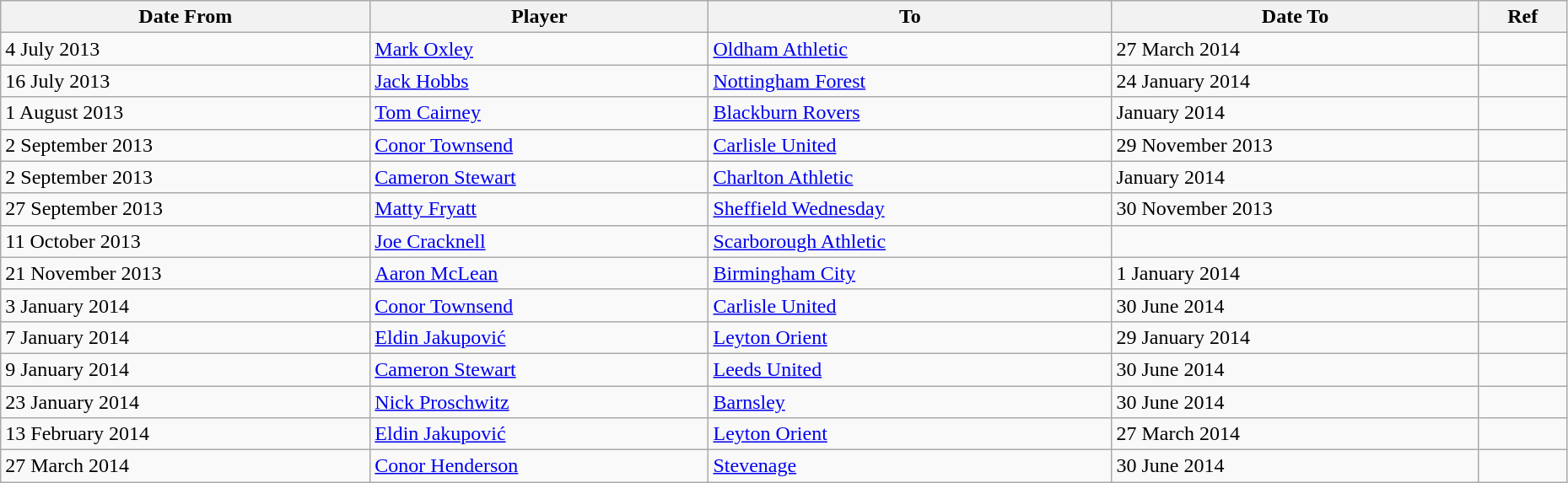<table class="wikitable" style="text-align:center; font-size:95&;width:98%; text-align:left">
<tr>
<th>Date From</th>
<th>Player</th>
<th>To</th>
<th>Date To</th>
<th>Ref</th>
</tr>
<tr>
<td>4 July 2013</td>
<td> <a href='#'>Mark Oxley</a></td>
<td> <a href='#'>Oldham Athletic</a></td>
<td>27 March 2014</td>
<td></td>
</tr>
<tr>
<td>16 July 2013</td>
<td> <a href='#'>Jack Hobbs</a></td>
<td> <a href='#'>Nottingham Forest</a></td>
<td>24 January 2014</td>
<td></td>
</tr>
<tr>
<td>1 August 2013</td>
<td> <a href='#'>Tom Cairney</a></td>
<td> <a href='#'>Blackburn Rovers</a></td>
<td>January 2014</td>
<td></td>
</tr>
<tr>
<td>2 September 2013</td>
<td> <a href='#'>Conor Townsend</a></td>
<td> <a href='#'>Carlisle United</a></td>
<td>29 November 2013</td>
<td></td>
</tr>
<tr>
<td>2 September 2013</td>
<td> <a href='#'>Cameron Stewart</a></td>
<td> <a href='#'>Charlton Athletic</a></td>
<td>January 2014</td>
<td></td>
</tr>
<tr>
<td>27 September 2013</td>
<td> <a href='#'>Matty Fryatt</a></td>
<td> <a href='#'>Sheffield Wednesday</a></td>
<td>30 November 2013</td>
<td></td>
</tr>
<tr>
<td>11 October 2013</td>
<td> <a href='#'>Joe Cracknell</a></td>
<td> <a href='#'>Scarborough Athletic</a></td>
<td></td>
<td></td>
</tr>
<tr>
<td>21 November 2013</td>
<td> <a href='#'>Aaron McLean</a></td>
<td> <a href='#'>Birmingham City</a></td>
<td>1 January 2014</td>
<td></td>
</tr>
<tr>
<td>3 January 2014</td>
<td> <a href='#'>Conor Townsend</a></td>
<td> <a href='#'>Carlisle United</a></td>
<td>30 June 2014</td>
<td></td>
</tr>
<tr>
<td>7 January 2014</td>
<td> <a href='#'>Eldin Jakupović</a></td>
<td> <a href='#'>Leyton Orient</a></td>
<td>29 January 2014</td>
<td></td>
</tr>
<tr>
<td>9 January 2014</td>
<td> <a href='#'>Cameron Stewart</a></td>
<td> <a href='#'>Leeds United</a></td>
<td>30 June 2014</td>
<td></td>
</tr>
<tr>
<td>23 January 2014</td>
<td> <a href='#'>Nick Proschwitz</a></td>
<td> <a href='#'>Barnsley</a></td>
<td>30 June 2014</td>
<td></td>
</tr>
<tr>
<td>13 February 2014</td>
<td> <a href='#'>Eldin Jakupović</a></td>
<td> <a href='#'>Leyton Orient</a></td>
<td>27 March 2014</td>
<td></td>
</tr>
<tr>
<td>27 March 2014</td>
<td> <a href='#'>Conor Henderson</a></td>
<td> <a href='#'>Stevenage</a></td>
<td>30 June 2014</td>
<td></td>
</tr>
</table>
